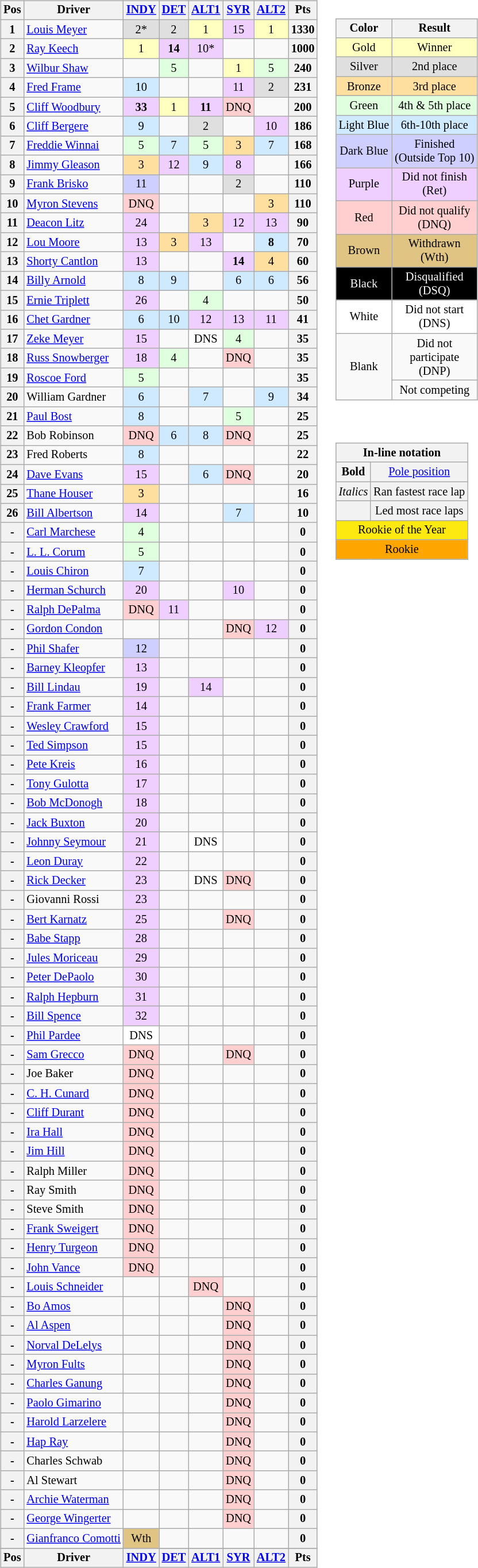<table>
<tr>
<td><br><table class="wikitable" style="font-size: 85%">
<tr valign="top">
<th valign="middle">Pos</th>
<th valign="middle">Driver</th>
<th><a href='#'>INDY</a><br></th>
<th><a href='#'>DET</a><br></th>
<th><a href='#'>ALT1</a><br></th>
<th><a href='#'>SYR</a><br></th>
<th><a href='#'>ALT2</a><br></th>
<th valign="middle">Pts</th>
</tr>
<tr>
<th>1</th>
<td> <a href='#'>Louis Meyer</a></td>
<td style="background:#DFDFDF;" align=center>2*</td>
<td style="background:#DFDFDF;" align=center>2</td>
<td style="background:#FFFFBF;" align=center>1</td>
<td style="background:#EFCFFF;" align=center>15</td>
<td style="background:#FFFFBF;" align=center>1</td>
<th>1330</th>
</tr>
<tr>
<th>2</th>
<td> <a href='#'>Ray Keech</a></td>
<td style="background:#FFFFBF;" align=center>1</td>
<td style="background:#EFCFFF;" align=center><strong>14</strong></td>
<td style="background:#EFCFFF;" align=center>10*</td>
<td></td>
<td></td>
<th>1000</th>
</tr>
<tr>
<th>3</th>
<td> <a href='#'>Wilbur Shaw</a></td>
<td></td>
<td style="background:#DFFFDF;" align=center>5</td>
<td></td>
<td style="background:#FFFFBF;" align=center>1</td>
<td style="background:#DFFFDF;" align=center>5</td>
<th>240</th>
</tr>
<tr>
<th>4</th>
<td> <a href='#'>Fred Frame</a></td>
<td style="background:#CFEAFF;" align=center>10</td>
<td></td>
<td></td>
<td style="background:#EFCFFF;" align=center>11</td>
<td style="background:#DFDFDF;" align=center>2</td>
<th>231</th>
</tr>
<tr>
<th>5</th>
<td> <a href='#'>Cliff Woodbury</a></td>
<td style="background:#EFCFFF;" align=center><strong>33</strong></td>
<td style="background:#FFFFBF;" align=center>1</td>
<td style="background:#EFCFFF;" align=center><strong>11</strong></td>
<td style="background:#FFCFCF;" align=center>DNQ</td>
<td></td>
<th>200</th>
</tr>
<tr>
<th>6</th>
<td> <a href='#'>Cliff Bergere</a></td>
<td style="background:#CFEAFF;" align=center>9</td>
<td></td>
<td style="background:#DFDFDF;" align=center>2</td>
<td></td>
<td style="background:#EFCFFF;" align=center>10</td>
<th>186</th>
</tr>
<tr>
<th>7</th>
<td> <a href='#'>Freddie Winnai</a></td>
<td style="background:#DFFFDF;" align=center>5</td>
<td style="background:#CFEAFF;" align=center>7</td>
<td style="background:#DFFFDF;" align=center>5</td>
<td style="background:#FFDF9F;" align=center>3</td>
<td style="background:#CFEAFF;" align=center>7</td>
<th>168</th>
</tr>
<tr>
<th>8</th>
<td> <a href='#'>Jimmy Gleason</a></td>
<td style="background:#FFDF9F;" align=center>3</td>
<td style="background:#EFCFFF;" align=center>12</td>
<td style="background:#CFEAFF;" align=center>9</td>
<td style="background:#EFCFFF;" align=center>8</td>
<td></td>
<th>166</th>
</tr>
<tr>
<th>9</th>
<td> <a href='#'>Frank Brisko</a> </td>
<td style="background:#CFCFFF;" align=center>11</td>
<td></td>
<td></td>
<td style="background:#DFDFDF;" align=center>2</td>
<td></td>
<th>110</th>
</tr>
<tr>
<th>10</th>
<td> <a href='#'>Myron Stevens</a> </td>
<td style="background:#FFCFCF;" align=center>DNQ</td>
<td></td>
<td></td>
<td></td>
<td style="background:#FFDF9F;" align=center>3</td>
<th>110</th>
</tr>
<tr>
<th>11</th>
<td> <a href='#'>Deacon Litz</a></td>
<td style="background:#EFCFFF;" align=center>24</td>
<td></td>
<td style="background:#FFDF9F;" align=center>3</td>
<td style="background:#EFCFFF;" align=center>12</td>
<td style="background:#EFCFFF;" align=center>13</td>
<th>90</th>
</tr>
<tr>
<th>12</th>
<td> <a href='#'>Lou Moore</a></td>
<td style="background:#EFCFFF;" align=center>13</td>
<td style="background:#FFDF9F;" align=center>3</td>
<td style="background:#EFCFFF;" align=center>13</td>
<td></td>
<td style="background:#CFEAFF;" align=center><strong>8</strong></td>
<th>70</th>
</tr>
<tr>
<th>13</th>
<td> <a href='#'>Shorty Cantlon</a></td>
<td style="background:#EFCFFF;" align=center>13</td>
<td></td>
<td></td>
<td style="background:#EFCFFF;" align=center><strong>14</strong></td>
<td style="background:#FFDF9F;" align=center>4</td>
<th>60</th>
</tr>
<tr>
<th>14</th>
<td> <a href='#'>Billy Arnold</a></td>
<td style="background:#CFEAFF;" align=center>8</td>
<td style="background:#CFEAFF;" align=center>9</td>
<td></td>
<td style="background:#CFEAFF;" align=center>6</td>
<td style="background:#CFEAFF;" align=center>6</td>
<th>56</th>
</tr>
<tr>
<th>15</th>
<td> <a href='#'>Ernie Triplett</a> </td>
<td style="background:#EFCFFF;" align=center>26</td>
<td></td>
<td style="background:#DFFFDF;" align=center>4</td>
<td></td>
<td></td>
<th>50</th>
</tr>
<tr>
<th>16</th>
<td> <a href='#'>Chet Gardner</a></td>
<td style="background:#CFEAFF;" align=center>6</td>
<td style="background:#CFEAFF;" align=center>10</td>
<td style="background:#EFCFFF;" align=center>12</td>
<td style="background:#EFCFFF;" align=center>13</td>
<td style="background:#EFCFFF;" align=center>11</td>
<th>41</th>
</tr>
<tr>
<th>17</th>
<td> <a href='#'>Zeke Meyer</a></td>
<td style="background:#EFCFFF;" align=center>15</td>
<td></td>
<td style="background:#FFFFFF;" align=center>DNS</td>
<td style="background:#DFFFDF;" align=center>4</td>
<td></td>
<th>35</th>
</tr>
<tr>
<th>18</th>
<td> <a href='#'>Russ Snowberger</a></td>
<td style="background:#EFCFFF;" align=center>18</td>
<td style="background:#DFFFDF;" align=center>4</td>
<td></td>
<td style="background:#FFCFCF;" align=center>DNQ</td>
<td></td>
<th>35</th>
</tr>
<tr>
<th>19</th>
<td> <a href='#'>Roscoe Ford</a> </td>
<td style="background:#DFFFDF;" align=center>5</td>
<td></td>
<td></td>
<td></td>
<td></td>
<th>35</th>
</tr>
<tr>
<th>20</th>
<td> William Gardner </td>
<td style="background:#CFEAFF;" align=center>6</td>
<td></td>
<td style="background:#CFEAFF;" align=center>7</td>
<td></td>
<td style="background:#CFEAFF;" align=center>9</td>
<th>34</th>
</tr>
<tr>
<th>21</th>
<td> <a href='#'>Paul Bost</a> </td>
<td style="background:#CFEAFF;" align=center>8</td>
<td></td>
<td></td>
<td style="background:#DFFFDF;" align=center>5</td>
<td></td>
<th>25</th>
</tr>
<tr>
<th>22</th>
<td> Bob Robinson</td>
<td style="background:#FFCFCF;" align=center>DNQ</td>
<td style="background:#CFEAFF;" align=center>6</td>
<td style="background:#CFEAFF;" align=center>8</td>
<td style="background:#FFCFCF;" align=center>DNQ</td>
<td></td>
<th>25</th>
</tr>
<tr>
<th>23</th>
<td> Fred Roberts </td>
<td style="background:#CFEAFF;" align=center>8</td>
<td></td>
<td></td>
<td></td>
<td></td>
<th>22</th>
</tr>
<tr>
<th>24</th>
<td> <a href='#'>Dave Evans</a></td>
<td style="background:#EFCFFF;" align=center>15</td>
<td></td>
<td style="background:#CFEAFF;" align=center>6</td>
<td style="background:#FFCFCF;" align=center>DNQ</td>
<td></td>
<th>20</th>
</tr>
<tr>
<th>25</th>
<td> <a href='#'>Thane Houser</a></td>
<td style="background:#FFDF9F;" align=center>3</td>
<td></td>
<td></td>
<td></td>
<td></td>
<th>16</th>
</tr>
<tr>
<th>26</th>
<td> <a href='#'>Bill Albertson</a> </td>
<td style="background:#EFCFFF;" align=center>14</td>
<td></td>
<td></td>
<td style="background:#CFEAFF;" align=center>7</td>
<td></td>
<th>10</th>
</tr>
<tr>
<th>-</th>
<td> <a href='#'>Carl Marchese</a> </td>
<td style="background:#DFFFDF;" align=center>4</td>
<td></td>
<td></td>
<td></td>
<td></td>
<th>0</th>
</tr>
<tr>
<th>-</th>
<td> <a href='#'>L. L. Corum</a></td>
<td style="background:#DFFFDF;" align=center>5</td>
<td></td>
<td></td>
<td></td>
<td></td>
<th>0</th>
</tr>
<tr>
<th>-</th>
<td> <a href='#'>Louis Chiron</a> </td>
<td style="background:#CFEAFF;" align=center>7</td>
<td></td>
<td></td>
<td></td>
<td></td>
<th>0</th>
</tr>
<tr>
<th>-</th>
<td> <a href='#'>Herman Schurch</a> </td>
<td style="background:#EFCFFF;" align=center>20</td>
<td></td>
<td></td>
<td style="background:#EFCFFF;" align=center>10</td>
<td></td>
<th>0</th>
</tr>
<tr>
<th>-</th>
<td> <a href='#'>Ralph DePalma</a></td>
<td style="background:#FFCFCF;" align=center>DNQ</td>
<td style="background:#EFCFFF;" align=center>11</td>
<td></td>
<td></td>
<td></td>
<th>0</th>
</tr>
<tr>
<th>-</th>
<td> <a href='#'>Gordon Condon</a> </td>
<td></td>
<td></td>
<td></td>
<td style="background:#FFCFCF;" align=center>DNQ</td>
<td style="background:#EFCFFF;" align=center>12</td>
<th>0</th>
</tr>
<tr>
<th>-</th>
<td> <a href='#'>Phil Shafer</a></td>
<td style="background:#CFCFFF;" align=center>12</td>
<td></td>
<td></td>
<td></td>
<td></td>
<th>0</th>
</tr>
<tr>
<th>-</th>
<td> <a href='#'>Barney Kleopfer</a> </td>
<td style="background:#EFCFFF;" align=center>13</td>
<td></td>
<td></td>
<td></td>
<td></td>
<th>0</th>
</tr>
<tr>
<th>-</th>
<td> <a href='#'>Bill Lindau</a> </td>
<td style="background:#EFCFFF;" align=center>19</td>
<td></td>
<td style="background:#EFCFFF;" align=center>14</td>
<td></td>
<td></td>
<th>0</th>
</tr>
<tr>
<th>-</th>
<td> <a href='#'>Frank Farmer</a></td>
<td style="background:#EFCFFF;" align=center>14</td>
<td></td>
<td></td>
<td></td>
<td></td>
<th>0</th>
</tr>
<tr>
<th>-</th>
<td> <a href='#'>Wesley Crawford</a></td>
<td style="background:#EFCFFF;" align=center>15</td>
<td></td>
<td></td>
<td></td>
<td></td>
<th>0</th>
</tr>
<tr>
<th>-</th>
<td> <a href='#'>Ted Simpson</a> </td>
<td style="background:#EFCFFF;" align=center>15</td>
<td></td>
<td></td>
<td></td>
<td></td>
<th>0</th>
</tr>
<tr>
<th>-</th>
<td> <a href='#'>Pete Kreis</a></td>
<td style="background:#EFCFFF;" align=center>16</td>
<td></td>
<td></td>
<td></td>
<td></td>
<th>0</th>
</tr>
<tr>
<th>-</th>
<td> <a href='#'>Tony Gulotta</a></td>
<td style="background:#EFCFFF;" align=center>17</td>
<td></td>
<td></td>
<td></td>
<td></td>
<th>0</th>
</tr>
<tr>
<th>-</th>
<td> <a href='#'>Bob McDonogh</a></td>
<td style="background:#EFCFFF;" align=center>18</td>
<td></td>
<td></td>
<td></td>
<td></td>
<th>0</th>
</tr>
<tr>
<th>-</th>
<td> <a href='#'>Jack Buxton</a> </td>
<td style="background:#EFCFFF;" align=center>20</td>
<td></td>
<td></td>
<td></td>
<td></td>
<th>0</th>
</tr>
<tr>
<th>-</th>
<td> <a href='#'>Johnny Seymour</a></td>
<td style="background:#EFCFFF;" align=center>21</td>
<td></td>
<td style="background:#FFFFFF;" align=center>DNS</td>
<td></td>
<td></td>
<th>0</th>
</tr>
<tr>
<th>-</th>
<td> <a href='#'>Leon Duray</a></td>
<td style="background:#EFCFFF;" align=center>22</td>
<td></td>
<td></td>
<td></td>
<td></td>
<th>0</th>
</tr>
<tr>
<th>-</th>
<td> <a href='#'>Rick Decker</a> </td>
<td style="background:#EFCFFF;" align=center>23</td>
<td></td>
<td style="background:#FFFFFF;" align=center>DNS</td>
<td style="background:#FFCFCF;" align=center>DNQ</td>
<td></td>
<th>0</th>
</tr>
<tr>
<th>-</th>
<td> Giovanni Rossi </td>
<td style="background:#EFCFFF;" align=center>23</td>
<td></td>
<td></td>
<td></td>
<td></td>
<th>0</th>
</tr>
<tr>
<th>-</th>
<td> <a href='#'>Bert Karnatz</a> </td>
<td style="background:#EFCFFF;" align=center>25</td>
<td></td>
<td></td>
<td style="background:#FFCFCF;" align=center>DNQ</td>
<td></td>
<th>0</th>
</tr>
<tr>
<th>-</th>
<td> <a href='#'>Babe Stapp</a></td>
<td style="background:#EFCFFF;" align=center>28</td>
<td></td>
<td></td>
<td></td>
<td></td>
<th>0</th>
</tr>
<tr>
<th>-</th>
<td> <a href='#'>Jules Moriceau</a> </td>
<td style="background:#EFCFFF;" align=center>29</td>
<td></td>
<td></td>
<td></td>
<td></td>
<th>0</th>
</tr>
<tr>
<th>-</th>
<td> <a href='#'>Peter DePaolo</a></td>
<td style="background:#EFCFFF;" align=center>30</td>
<td></td>
<td></td>
<td></td>
<td></td>
<th>0</th>
</tr>
<tr>
<th>-</th>
<td> <a href='#'>Ralph Hepburn</a></td>
<td style="background:#EFCFFF;" align=center>31</td>
<td></td>
<td></td>
<td></td>
<td></td>
<th>0</th>
</tr>
<tr>
<th>-</th>
<td> <a href='#'>Bill Spence</a></td>
<td style="background:#EFCFFF;" align=center>32</td>
<td></td>
<td></td>
<td></td>
<td></td>
<th>0</th>
</tr>
<tr>
<th>-</th>
<td> <a href='#'>Phil Pardee</a></td>
<td style="background:#FFFFFF;" align=center>DNS</td>
<td></td>
<td></td>
<td></td>
<td></td>
<th>0</th>
</tr>
<tr>
<th>-</th>
<td> <a href='#'>Sam Grecco</a></td>
<td style="background:#FFCFCF;" align=center>DNQ</td>
<td></td>
<td></td>
<td style="background:#FFCFCF;" align=center>DNQ</td>
<td></td>
<th>0</th>
</tr>
<tr>
<th>-</th>
<td> Joe Baker</td>
<td style="background:#FFCFCF;" align=center>DNQ</td>
<td></td>
<td></td>
<td></td>
<td></td>
<th>0</th>
</tr>
<tr>
<th>-</th>
<td> <a href='#'>C. H. Cunard</a></td>
<td style="background:#FFCFCF;" align=center>DNQ</td>
<td></td>
<td></td>
<td></td>
<td></td>
<th>0</th>
</tr>
<tr>
<th>-</th>
<td> <a href='#'>Cliff Durant</a></td>
<td style="background:#FFCFCF;" align=center>DNQ</td>
<td></td>
<td></td>
<td></td>
<td></td>
<th>0</th>
</tr>
<tr>
<th>-</th>
<td> <a href='#'>Ira Hall</a></td>
<td style="background:#FFCFCF;" align=center>DNQ</td>
<td></td>
<td></td>
<td></td>
<td></td>
<th>0</th>
</tr>
<tr>
<th>-</th>
<td> <a href='#'>Jim Hill</a></td>
<td style="background:#FFCFCF;" align=center>DNQ</td>
<td></td>
<td></td>
<td></td>
<td></td>
<th>0</th>
</tr>
<tr>
<th>-</th>
<td> Ralph Miller</td>
<td style="background:#FFCFCF;" align=center>DNQ</td>
<td></td>
<td></td>
<td></td>
<td></td>
<th>0</th>
</tr>
<tr>
<th>-</th>
<td> Ray Smith</td>
<td style="background:#FFCFCF;" align=center>DNQ</td>
<td></td>
<td></td>
<td></td>
<td></td>
<th>0</th>
</tr>
<tr>
<th>-</th>
<td> Steve Smith</td>
<td style="background:#FFCFCF;" align=center>DNQ</td>
<td></td>
<td></td>
<td></td>
<td></td>
<th>0</th>
</tr>
<tr>
<th>-</th>
<td> <a href='#'>Frank Sweigert</a></td>
<td style="background:#FFCFCF;" align=center>DNQ</td>
<td></td>
<td></td>
<td></td>
<td></td>
<th>0</th>
</tr>
<tr>
<th>-</th>
<td> <a href='#'>Henry Turgeon</a></td>
<td style="background:#FFCFCF;" align=center>DNQ</td>
<td></td>
<td></td>
<td></td>
<td></td>
<th>0</th>
</tr>
<tr>
<th>-</th>
<td> <a href='#'>John Vance</a></td>
<td style="background:#FFCFCF;" align=center>DNQ</td>
<td></td>
<td></td>
<td></td>
<td></td>
<th>0</th>
</tr>
<tr>
<th>-</th>
<td> <a href='#'>Louis Schneider</a></td>
<td></td>
<td></td>
<td style="background:#FFCFCF;" align=center>DNQ</td>
<td></td>
<td></td>
<th>0</th>
</tr>
<tr>
<th>-</th>
<td> <a href='#'>Bo Amos</a></td>
<td></td>
<td></td>
<td></td>
<td style="background:#FFCFCF;" align=center>DNQ</td>
<td></td>
<th>0</th>
</tr>
<tr>
<th>-</th>
<td> <a href='#'>Al Aspen</a></td>
<td></td>
<td></td>
<td></td>
<td style="background:#FFCFCF;" align=center>DNQ</td>
<td></td>
<th>0</th>
</tr>
<tr>
<th>-</th>
<td> <a href='#'>Norval DeLelys</a></td>
<td></td>
<td></td>
<td></td>
<td style="background:#FFCFCF;" align=center>DNQ</td>
<td></td>
<th>0</th>
</tr>
<tr>
<th>-</th>
<td> <a href='#'>Myron Fults</a></td>
<td></td>
<td></td>
<td></td>
<td style="background:#FFCFCF;" align=center>DNQ</td>
<td></td>
<th>0</th>
</tr>
<tr>
<th>-</th>
<td> <a href='#'>Charles Ganung</a></td>
<td></td>
<td></td>
<td></td>
<td style="background:#FFCFCF;" align=center>DNQ</td>
<td></td>
<th>0</th>
</tr>
<tr>
<th>-</th>
<td> <a href='#'>Paolo Gimarino</a></td>
<td></td>
<td></td>
<td></td>
<td style="background:#FFCFCF;" align=center>DNQ</td>
<td></td>
<th>0</th>
</tr>
<tr>
<th>-</th>
<td> <a href='#'>Harold Larzelere</a></td>
<td></td>
<td></td>
<td></td>
<td style="background:#FFCFCF;" align=center>DNQ</td>
<td></td>
<th>0</th>
</tr>
<tr>
<th>-</th>
<td> <a href='#'>Hap Ray</a></td>
<td></td>
<td></td>
<td></td>
<td style="background:#FFCFCF;" align=center>DNQ</td>
<td></td>
<th>0</th>
</tr>
<tr>
<th>-</th>
<td> Charles Schwab</td>
<td></td>
<td></td>
<td></td>
<td style="background:#FFCFCF;" align=center>DNQ</td>
<td></td>
<th>0</th>
</tr>
<tr>
<th>-</th>
<td> Al Stewart</td>
<td></td>
<td></td>
<td></td>
<td style="background:#FFCFCF;" align=center>DNQ</td>
<td></td>
<th>0</th>
</tr>
<tr>
<th>-</th>
<td> <a href='#'>Archie Waterman</a></td>
<td></td>
<td></td>
<td></td>
<td style="background:#FFCFCF;" align=center>DNQ</td>
<td></td>
<th>0</th>
</tr>
<tr>
<th>-</th>
<td> <a href='#'>George Wingerter</a></td>
<td></td>
<td></td>
<td></td>
<td style="background:#FFCFCF;" align=center>DNQ</td>
<td></td>
<th>0</th>
</tr>
<tr>
<th>-</th>
<td> <a href='#'>Gianfranco Comotti</a></td>
<td style="background:#DFC484;" align=center>Wth</td>
<td></td>
<td></td>
<td></td>
<td></td>
<th>0</th>
</tr>
<tr>
</tr>
<tr valign="top">
<th valign="middle">Pos</th>
<th valign="middle">Driver</th>
<th><a href='#'>INDY</a><br></th>
<th><a href='#'>DET</a><br></th>
<th><a href='#'>ALT1</a><br></th>
<th><a href='#'>SYR</a><br></th>
<th><a href='#'>ALT2</a><br></th>
<th valign="middle">Pts</th>
</tr>
</table>
</td>
<td valign="top"><br><table>
<tr>
<td><br><table style="margin-right:0; font-size:85%; text-align:center;;" class="wikitable">
<tr>
<th>Color</th>
<th>Result</th>
</tr>
<tr style="background:#FFFFBF">
<td>Gold</td>
<td>Winner</td>
</tr>
<tr style="background:#DFDFDF">
<td>Silver</td>
<td>2nd place</td>
</tr>
<tr style="background:#FFDF9F">
<td>Bronze</td>
<td>3rd place</td>
</tr>
<tr style="background:#DFFFDF">
<td>Green</td>
<td>4th & 5th place</td>
</tr>
<tr style="background:#CFEAFF">
<td>Light Blue</td>
<td>6th-10th place</td>
</tr>
<tr style="background:#CFCFFF">
<td>Dark Blue</td>
<td>Finished<br>(Outside Top 10)</td>
</tr>
<tr style="background:#EFCFFF">
<td>Purple</td>
<td>Did not finish<br>(Ret)</td>
</tr>
<tr style="background:#FFCFCF">
<td>Red</td>
<td>Did not qualify<br>(DNQ)</td>
</tr>
<tr style="background:#DFC484">
<td>Brown</td>
<td>Withdrawn<br>(Wth)</td>
</tr>
<tr style="background:#000000; color:white">
<td>Black</td>
<td>Disqualified<br>(DSQ)</td>
</tr>
<tr style="background:#FFFFFF">
<td rowspan="1;">White</td>
<td>Did not start<br>(DNS)</td>
</tr>
<tr>
<td rowspan="2;">Blank</td>
<td>Did not<br>participate<br>(DNP)</td>
</tr>
<tr>
<td>Not competing</td>
</tr>
</table>
</td>
</tr>
<tr>
<td><br><table style="margin-right:0; font-size:85%; text-align:center;;" class="wikitable">
<tr>
<td style="background:#F2F2F2;" align=center colspan=2><strong>In-line notation</strong></td>
</tr>
<tr>
<td style="background:#F2F2F2;" align=center><strong>Bold</strong></td>
<td style="background:#F2F2F2;" align=center><a href='#'>Pole position</a></td>
</tr>
<tr>
<td style="background:#F2F2F2;" align=center><em>Italics</em></td>
<td style="background:#F2F2F2;" align=center>Ran fastest race lap</td>
</tr>
<tr>
<td style="background:#F2F2F2;" align=center></td>
<td style="background:#F2F2F2;" align=center>Led most race laps</td>
</tr>
<tr>
<td style="background:#FDE910;" align=center colspan=2>Rookie of the Year</td>
</tr>
<tr>
<td style="background:Orange;" align=center colspan=2>Rookie</td>
</tr>
</table>
</td>
</tr>
</table>
</td>
</tr>
</table>
